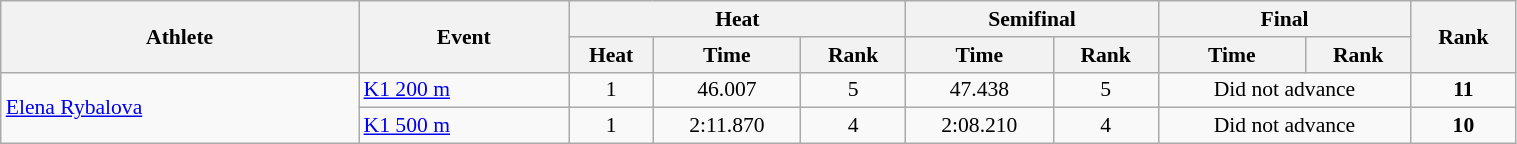<table class="wikitable" width="80%" style="text-align:center; font-size:90%">
<tr>
<th rowspan="2" width="17%">Athlete</th>
<th rowspan="2" width="10%">Event</th>
<th colspan="3">Heat</th>
<th colspan="2">Semifinal</th>
<th colspan="2">Final</th>
<th rowspan="2" width="5%">Rank</th>
</tr>
<tr>
<th width="4%">Heat</th>
<th width="7%">Time</th>
<th width="5%">Rank</th>
<th width="7%">Time</th>
<th width="5%">Rank</th>
<th width="7%">Time</th>
<th width="5%">Rank</th>
</tr>
<tr>
<td rowspan=2 align="left"><a href='#'>Elena Rybalova</a></td>
<td align="left"><a href='#'>K1 200 m</a></td>
<td>1</td>
<td>46.007</td>
<td>5 <strong></strong></td>
<td>47.438</td>
<td>5</td>
<td colspan=2>Did not advance</td>
<td align=center><strong>11</strong></td>
</tr>
<tr>
<td align="left"><a href='#'>K1 500 m</a></td>
<td>1</td>
<td>2:11.870</td>
<td>4 <strong></strong></td>
<td>2:08.210</td>
<td>4</td>
<td colspan=2>Did not advance</td>
<td align=center><strong>10</strong></td>
</tr>
</table>
